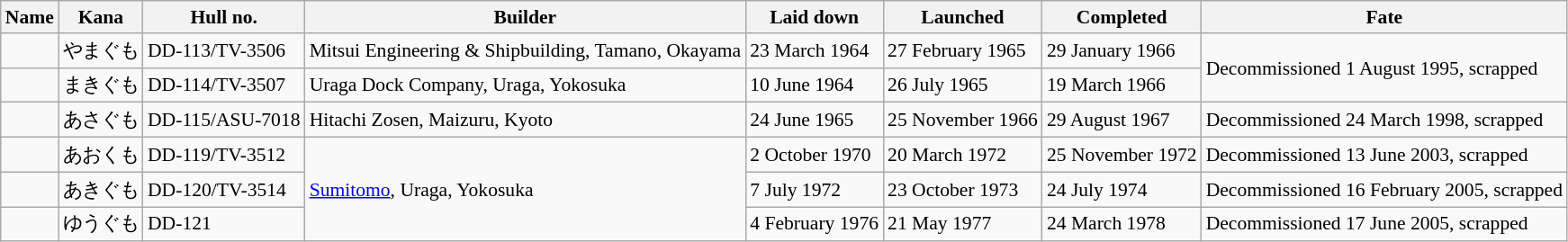<table class="wikitable" style="font-size:90%;">
<tr>
<th>Name</th>
<th>Kana</th>
<th>Hull no.</th>
<th>Builder</th>
<th>Laid down</th>
<th>Launched</th>
<th>Completed</th>
<th>Fate</th>
</tr>
<tr>
<td></td>
<td>やまぐも</td>
<td>DD-113/TV-3506</td>
<td>Mitsui Engineering & Shipbuilding, Tamano, Okayama</td>
<td>23 March 1964</td>
<td>27 February 1965</td>
<td>29 January 1966</td>
<td rowspan="2">Decommissioned 1 August 1995, scrapped</td>
</tr>
<tr>
<td></td>
<td>まきぐも</td>
<td>DD-114/TV-3507</td>
<td>Uraga Dock Company, Uraga, Yokosuka</td>
<td>10 June 1964</td>
<td>26 July 1965</td>
<td>19 March 1966</td>
</tr>
<tr>
<td></td>
<td>あさぐも</td>
<td>DD-115/ASU-7018</td>
<td>Hitachi Zosen, Maizuru, Kyoto</td>
<td>24 June 1965</td>
<td>25 November 1966</td>
<td>29 August 1967</td>
<td>Decommissioned 24 March 1998, scrapped</td>
</tr>
<tr>
<td></td>
<td>あおくも</td>
<td>DD-119/TV-3512</td>
<td rowspan="3"><a href='#'>Sumitomo</a>, Uraga, Yokosuka</td>
<td>2 October 1970</td>
<td>20 March 1972</td>
<td>25 November 1972</td>
<td>Decommissioned 13 June 2003, scrapped</td>
</tr>
<tr>
<td></td>
<td>あきぐも</td>
<td>DD-120/TV-3514</td>
<td>7 July 1972</td>
<td>23 October 1973</td>
<td>24 July 1974</td>
<td>Decommissioned 16 February 2005, scrapped</td>
</tr>
<tr>
<td></td>
<td>ゆうぐも</td>
<td>DD-121</td>
<td>4 February 1976</td>
<td>21 May 1977</td>
<td>24 March 1978</td>
<td>Decommissioned 17 June 2005, scrapped</td>
</tr>
</table>
